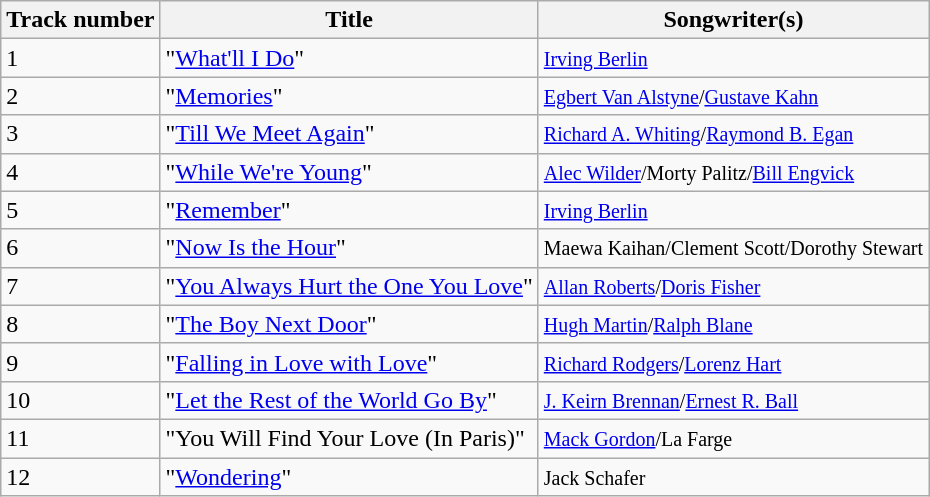<table class="wikitable">
<tr>
<th>Track number</th>
<th>Title</th>
<th>Songwriter(s)</th>
</tr>
<tr>
<td>1</td>
<td>"<a href='#'>What'll I Do</a>"</td>
<td><small><a href='#'>Irving Berlin </a></small></td>
</tr>
<tr>
<td>2</td>
<td>"<a href='#'>Memories</a>"</td>
<td><small><a href='#'>Egbert Van Alstyne</a>/<a href='#'>Gustave Kahn</a></small></td>
</tr>
<tr>
<td>3</td>
<td>"<a href='#'>Till We Meet Again</a>"</td>
<td><small><a href='#'>Richard A. Whiting</a>/<a href='#'>Raymond B. Egan</a></small></td>
</tr>
<tr>
<td>4</td>
<td>"<a href='#'>While We're Young</a>"</td>
<td><small><a href='#'>Alec Wilder</a>/Morty Palitz/<a href='#'>Bill Engvick</a></small></td>
</tr>
<tr>
<td>5</td>
<td>"<a href='#'>Remember</a>"</td>
<td><small><a href='#'>Irving Berlin</a></small></td>
</tr>
<tr>
<td>6</td>
<td>"<a href='#'>Now Is the Hour</a>"</td>
<td><small>Maewa Kaihan/Clement Scott/Dorothy Stewart</small></td>
</tr>
<tr>
<td>7</td>
<td>"<a href='#'>You Always Hurt the One You Love</a>"</td>
<td><small><a href='#'>Allan Roberts</a>/<a href='#'>Doris Fisher</a></small></td>
</tr>
<tr>
<td>8</td>
<td>"<a href='#'>The Boy Next Door</a>"</td>
<td><small><a href='#'>Hugh Martin</a>/<a href='#'>Ralph Blane</a></small></td>
</tr>
<tr>
<td>9</td>
<td>"<a href='#'>Falling in Love with Love</a>"</td>
<td><small><a href='#'>Richard Rodgers</a>/<a href='#'>Lorenz Hart</a></small></td>
</tr>
<tr>
<td>10</td>
<td>"<a href='#'>Let the Rest of the World Go By</a>"</td>
<td><small><a href='#'>J. Keirn Brennan</a>/<a href='#'>Ernest R. Ball</a></small></td>
</tr>
<tr>
<td>11</td>
<td>"You Will Find Your Love (In Paris)"</td>
<td><small><a href='#'>Mack Gordon</a>/La Farge</small></td>
</tr>
<tr>
<td>12</td>
<td>"<a href='#'>Wondering</a>"</td>
<td><small>Jack Schafer</small></td>
</tr>
</table>
